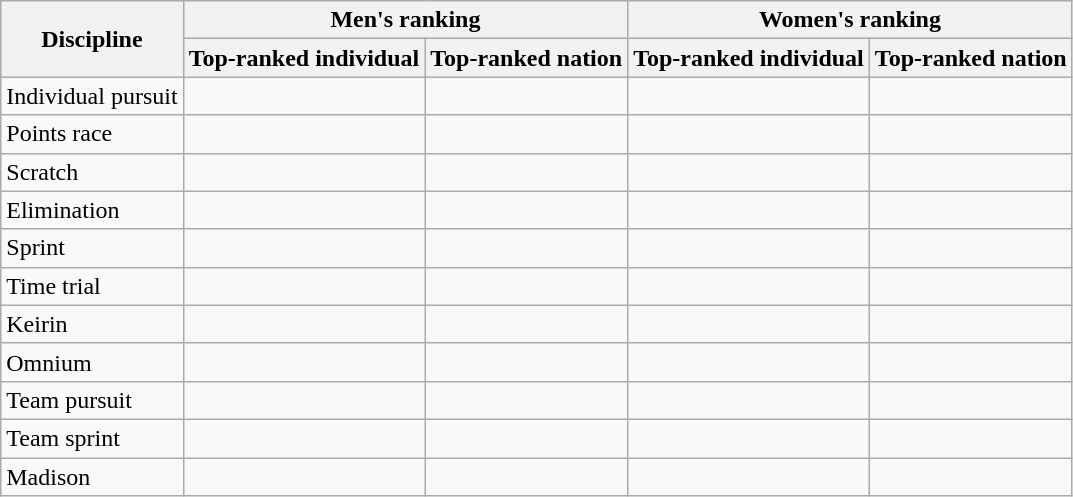<table class="wikitable">
<tr>
<th rowspan=2>Discipline</th>
<th colspan=2>Men's ranking</th>
<th colspan=2>Women's ranking</th>
</tr>
<tr>
<th>Top-ranked individual</th>
<th>Top-ranked nation</th>
<th>Top-ranked individual</th>
<th>Top-ranked nation</th>
</tr>
<tr>
<td>Individual pursuit</td>
<td></td>
<td></td>
<td></td>
<td></td>
</tr>
<tr>
<td>Points race</td>
<td></td>
<td></td>
<td></td>
<td></td>
</tr>
<tr>
<td>Scratch</td>
<td></td>
<td></td>
<td></td>
<td></td>
</tr>
<tr>
<td>Elimination</td>
<td></td>
<td></td>
<td></td>
<td></td>
</tr>
<tr>
<td>Sprint</td>
<td></td>
<td></td>
<td></td>
<td></td>
</tr>
<tr>
<td>Time trial</td>
<td></td>
<td></td>
<td></td>
<td></td>
</tr>
<tr>
<td>Keirin</td>
<td></td>
<td></td>
<td></td>
<td></td>
</tr>
<tr>
<td>Omnium</td>
<td></td>
<td></td>
<td></td>
<td></td>
</tr>
<tr>
<td>Team pursuit</td>
<td></td>
<td></td>
<td></td>
<td></td>
</tr>
<tr>
<td>Team sprint</td>
<td></td>
<td></td>
<td></td>
<td></td>
</tr>
<tr>
<td>Madison</td>
<td></td>
<td></td>
<td></td>
<td></td>
</tr>
</table>
